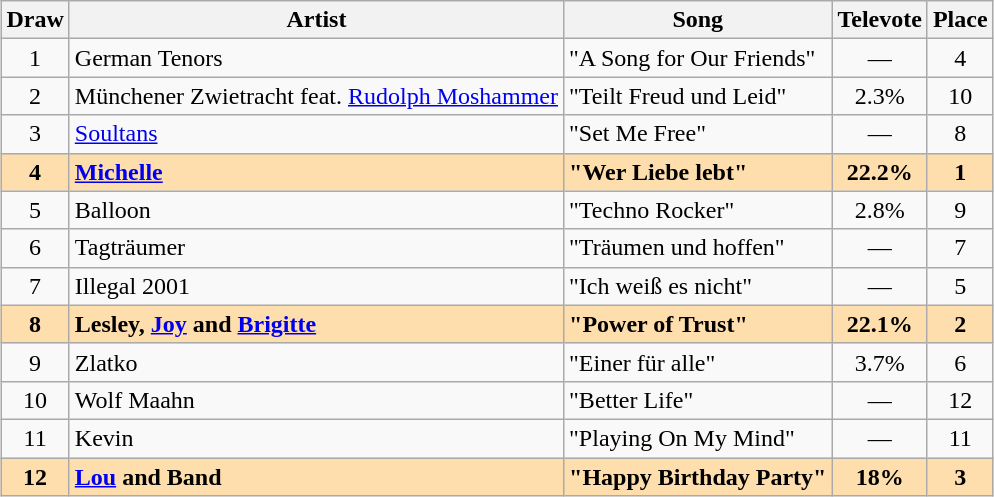<table class="sortable wikitable" style="margin: 1em auto 1em auto; text-align:center">
<tr>
<th>Draw</th>
<th>Artist</th>
<th>Song</th>
<th>Televote</th>
<th>Place</th>
</tr>
<tr>
<td>1</td>
<td align="left">German Tenors</td>
<td align="left">"A Song for Our Friends"</td>
<td>—</td>
<td>4</td>
</tr>
<tr>
<td>2</td>
<td align="left">Münchener Zwietracht feat. <a href='#'>Rudolph Moshammer</a></td>
<td align="left">"Teilt Freud und Leid"</td>
<td>2.3%</td>
<td>10</td>
</tr>
<tr>
<td>3</td>
<td align="left"><a href='#'>Soultans</a></td>
<td align="left">"Set Me Free"</td>
<td>—</td>
<td>8</td>
</tr>
<tr style="font-weight:bold; background:navajowhite;">
<td>4</td>
<td align="left"><a href='#'>Michelle</a></td>
<td align="left">"Wer Liebe lebt"</td>
<td>22.2%</td>
<td>1</td>
</tr>
<tr>
<td>5</td>
<td align="left">Balloon</td>
<td align="left">"Techno Rocker"</td>
<td>2.8%</td>
<td>9</td>
</tr>
<tr>
<td>6</td>
<td align="left">Tagträumer</td>
<td align="left">"Träumen und hoffen"</td>
<td>—</td>
<td>7</td>
</tr>
<tr>
<td>7</td>
<td align="left">Illegal 2001</td>
<td align="left">"Ich weiß es nicht"</td>
<td>—</td>
<td>5</td>
</tr>
<tr style="font-weight:bold; background:navajowhite;">
<td>8</td>
<td align="left">Lesley, <a href='#'>Joy</a> and <a href='#'>Brigitte</a></td>
<td align="left">"Power of Trust"</td>
<td>22.1%</td>
<td>2</td>
</tr>
<tr>
<td>9</td>
<td align="left">Zlatko</td>
<td align="left">"Einer für alle"</td>
<td>3.7%</td>
<td>6</td>
</tr>
<tr>
<td>10</td>
<td align="left">Wolf Maahn</td>
<td align="left">"Better Life"</td>
<td>—</td>
<td>12</td>
</tr>
<tr>
<td>11</td>
<td align="left">Kevin</td>
<td align="left">"Playing On My Mind"</td>
<td>—</td>
<td>11</td>
</tr>
<tr style="font-weight:bold; background:navajowhite;">
<td>12</td>
<td align="left"><a href='#'>Lou</a> and Band</td>
<td align="left">"Happy Birthday Party"</td>
<td>18%</td>
<td>3</td>
</tr>
</table>
